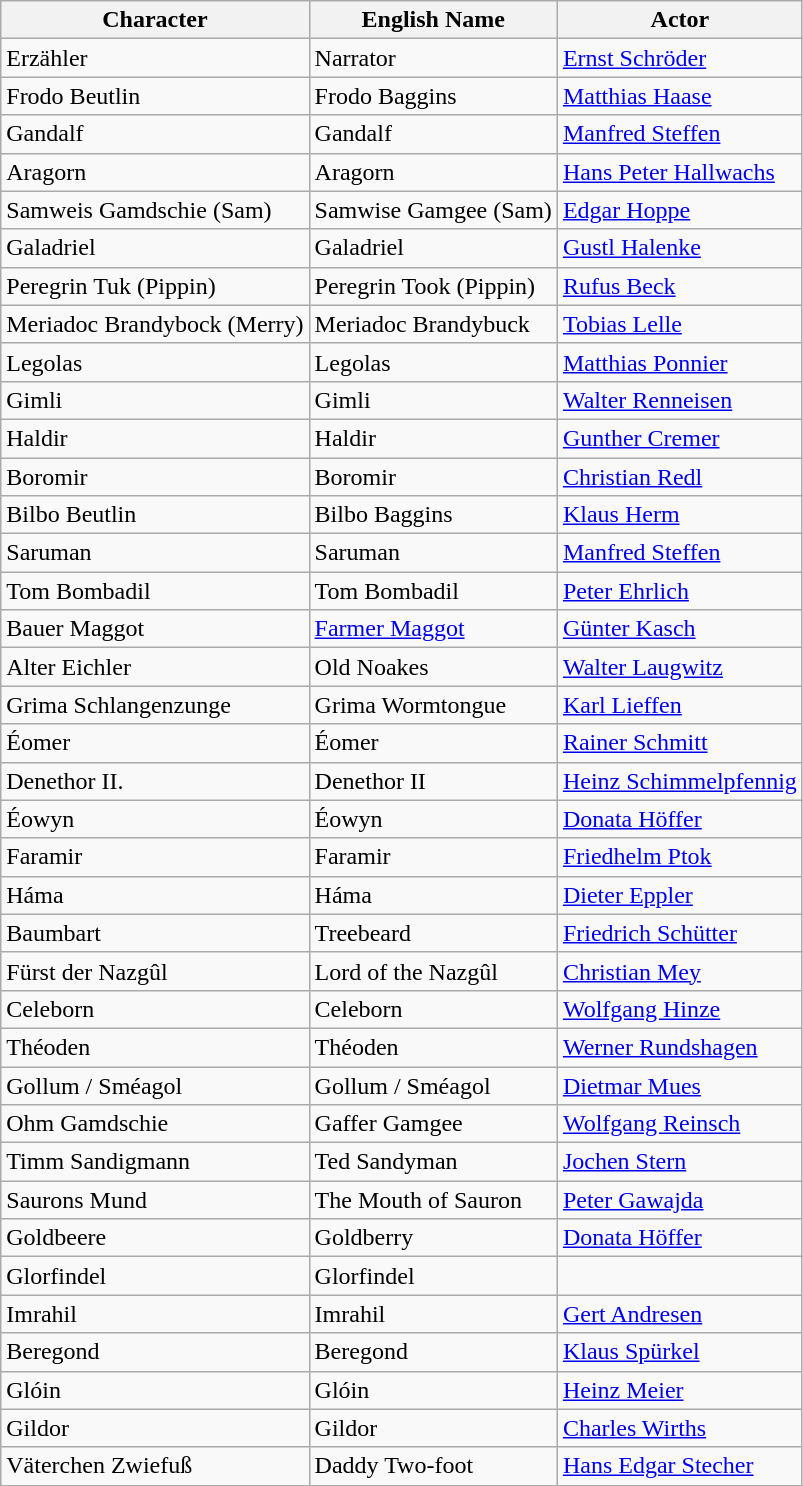<table class="wikitable">
<tr>
<th>Character</th>
<th>English Name</th>
<th>Actor</th>
</tr>
<tr>
<td>Erzähler</td>
<td>Narrator</td>
<td><a href='#'>Ernst Schröder</a></td>
</tr>
<tr>
<td>Frodo Beutlin</td>
<td>Frodo Baggins</td>
<td><a href='#'>Matthias Haase</a></td>
</tr>
<tr>
<td>Gandalf</td>
<td>Gandalf</td>
<td><a href='#'>Manfred Steffen</a></td>
</tr>
<tr>
<td>Aragorn</td>
<td>Aragorn</td>
<td><a href='#'>Hans Peter Hallwachs</a></td>
</tr>
<tr>
<td>Samweis Gamdschie (Sam)</td>
<td>Samwise Gamgee (Sam)</td>
<td><a href='#'>Edgar Hoppe</a></td>
</tr>
<tr>
<td>Galadriel</td>
<td>Galadriel</td>
<td><a href='#'>Gustl Halenke</a></td>
</tr>
<tr>
<td>Peregrin Tuk (Pippin)</td>
<td>Peregrin Took (Pippin)</td>
<td><a href='#'>Rufus Beck</a></td>
</tr>
<tr>
<td>Meriadoc Brandybock (Merry)</td>
<td>Meriadoc Brandybuck</td>
<td><a href='#'>Tobias Lelle</a></td>
</tr>
<tr>
<td>Legolas</td>
<td>Legolas</td>
<td><a href='#'>Matthias Ponnier</a></td>
</tr>
<tr>
<td>Gimli</td>
<td>Gimli</td>
<td><a href='#'>Walter Renneisen</a></td>
</tr>
<tr>
<td>Haldir</td>
<td>Haldir</td>
<td><a href='#'>Gunther Cremer</a></td>
</tr>
<tr>
<td>Boromir</td>
<td>Boromir</td>
<td><a href='#'>Christian Redl</a></td>
</tr>
<tr>
<td>Bilbo Beutlin</td>
<td>Bilbo Baggins</td>
<td><a href='#'>Klaus Herm</a></td>
</tr>
<tr>
<td>Saruman</td>
<td>Saruman</td>
<td><a href='#'>Manfred Steffen</a></td>
</tr>
<tr>
<td>Tom Bombadil</td>
<td>Tom Bombadil</td>
<td><a href='#'>Peter Ehrlich</a></td>
</tr>
<tr>
<td>Bauer Maggot</td>
<td><a href='#'>Farmer Maggot</a></td>
<td><a href='#'>Günter Kasch</a></td>
</tr>
<tr>
<td>Alter Eichler</td>
<td>Old Noakes</td>
<td><a href='#'>Walter Laugwitz</a></td>
</tr>
<tr>
<td>Grima Schlangenzunge</td>
<td>Grima Wormtongue</td>
<td><a href='#'>Karl Lieffen</a></td>
</tr>
<tr>
<td>Éomer</td>
<td>Éomer</td>
<td><a href='#'>Rainer Schmitt</a></td>
</tr>
<tr>
<td>Denethor II.</td>
<td>Denethor II</td>
<td><a href='#'>Heinz Schimmelpfennig</a></td>
</tr>
<tr>
<td>Éowyn</td>
<td>Éowyn</td>
<td><a href='#'>Donata Höffer</a></td>
</tr>
<tr>
<td>Faramir</td>
<td>Faramir</td>
<td><a href='#'>Friedhelm Ptok</a></td>
</tr>
<tr>
<td>Háma</td>
<td>Háma</td>
<td><a href='#'>Dieter Eppler</a></td>
</tr>
<tr>
<td>Baumbart</td>
<td>Treebeard</td>
<td><a href='#'>Friedrich Schütter</a></td>
</tr>
<tr>
<td>Fürst der Nazgûl</td>
<td>Lord of the Nazgûl</td>
<td><a href='#'>Christian Mey</a></td>
</tr>
<tr>
<td>Celeborn</td>
<td>Celeborn</td>
<td><a href='#'>Wolfgang Hinze</a></td>
</tr>
<tr>
<td>Théoden</td>
<td>Théoden</td>
<td><a href='#'>Werner Rundshagen</a></td>
</tr>
<tr>
<td>Gollum / Sméagol</td>
<td>Gollum / Sméagol</td>
<td><a href='#'>Dietmar Mues</a></td>
</tr>
<tr>
<td>Ohm Gamdschie</td>
<td>Gaffer Gamgee</td>
<td><a href='#'>Wolfgang Reinsch</a></td>
</tr>
<tr>
<td>Timm Sandigmann</td>
<td>Ted Sandyman</td>
<td><a href='#'>Jochen Stern</a></td>
</tr>
<tr>
<td>Saurons Mund</td>
<td>The Mouth of Sauron</td>
<td><a href='#'>Peter Gawajda</a></td>
</tr>
<tr>
<td>Goldbeere</td>
<td>Goldberry</td>
<td><a href='#'>Donata Höffer</a></td>
</tr>
<tr>
<td>Glorfindel</td>
<td>Glorfindel</td>
<td></td>
</tr>
<tr>
<td>Imrahil</td>
<td>Imrahil</td>
<td><a href='#'>Gert Andresen</a></td>
</tr>
<tr>
<td>Beregond</td>
<td>Beregond</td>
<td><a href='#'>Klaus Spürkel</a></td>
</tr>
<tr>
<td>Glóin</td>
<td>Glóin</td>
<td><a href='#'>Heinz Meier</a></td>
</tr>
<tr>
<td>Gildor</td>
<td>Gildor</td>
<td><a href='#'>Charles Wirths</a></td>
</tr>
<tr>
<td>Väterchen Zwiefuß</td>
<td>Daddy Two-foot</td>
<td><a href='#'>Hans Edgar Stecher</a></td>
</tr>
<tr>
</tr>
</table>
